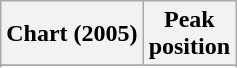<table class="wikitable sortable plainrowheaders" style="text-align:center">
<tr>
<th scope="col">Chart (2005)</th>
<th scope="col">Peak<br>position</th>
</tr>
<tr>
</tr>
<tr>
</tr>
<tr>
</tr>
</table>
